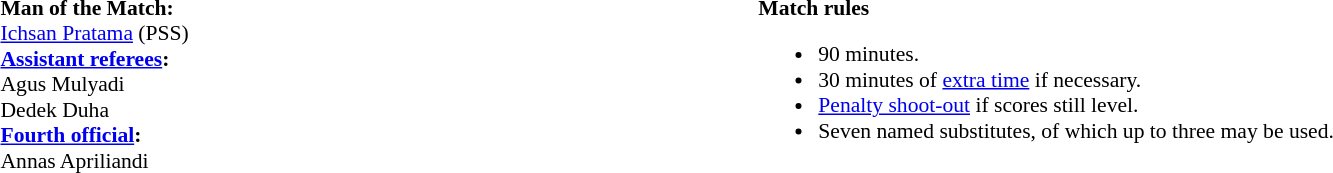<table width=100% style="font-size:90%">
<tr>
<td><br><strong>Man of the Match:</strong>
<br><a href='#'>Ichsan Pratama</a> (PSS)<br><strong><a href='#'>Assistant referees</a>:</strong>
<br>Agus Mulyadi
<br>Dedek Duha
<br><strong><a href='#'>Fourth official</a>:</strong>
<br>Annas Apriliandi
<br></td>
<td style="width:60%; vertical-align:top;"><br><strong>Match rules</strong><ul><li>90 minutes.</li><li>30 minutes of <a href='#'>extra time</a> if necessary.</li><li><a href='#'>Penalty shoot-out</a> if scores still level.</li><li>Seven named substitutes, of which up to three may be used.</li></ul></td>
</tr>
</table>
